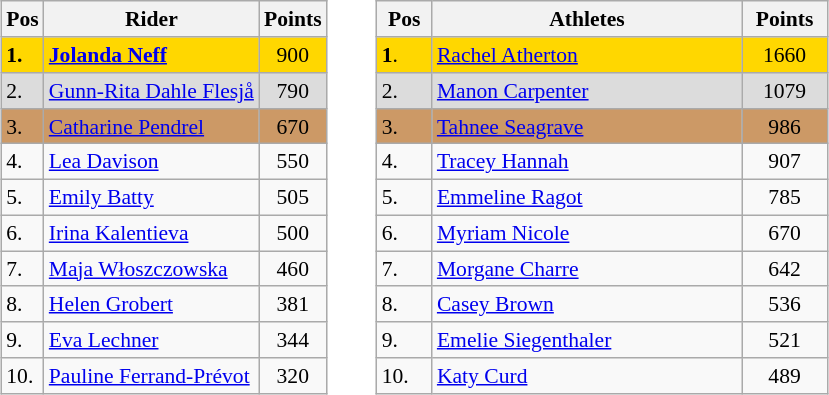<table style="font-size:90%">
<tr>
<td><br><table style="background: #f9f9f9" class=wikitable>
<tr>
<th>Pos</th>
<th>Rider</th>
<th>Points</th>
</tr>
<tr bgcolor=gold>
<td><strong>1.</strong></td>
<td> <strong><a href='#'>Jolanda Neff</a></strong></td>
<td align=center>900</td>
</tr>
<tr bgcolor=DCDCDC>
<td>2.</td>
<td> <a href='#'>Gunn-Rita Dahle Flesjå</a></td>
<td align=center>790</td>
</tr>
<tr bgcolor=CC9966>
<td>3.</td>
<td> <a href='#'>Catharine Pendrel</a></td>
<td align=center>670</td>
</tr>
<tr>
<td>4.</td>
<td> <a href='#'>Lea Davison</a></td>
<td align=center>550</td>
</tr>
<tr>
<td>5.</td>
<td> <a href='#'>Emily Batty</a></td>
<td align=center>505</td>
</tr>
<tr>
<td>6.</td>
<td> <a href='#'>Irina Kalentieva</a></td>
<td align=center>500</td>
</tr>
<tr>
<td>7.</td>
<td> <a href='#'>Maja Włoszczowska</a></td>
<td align=center>460</td>
</tr>
<tr>
<td>8.</td>
<td> <a href='#'>Helen Grobert</a></td>
<td align=center>381</td>
</tr>
<tr>
<td>9.</td>
<td> <a href='#'>Eva Lechner</a></td>
<td align=center>344</td>
</tr>
<tr>
<td>10.</td>
<td> <a href='#'>Pauline Ferrand-Prévot</a></td>
<td align=center>320</td>
</tr>
</table>
</td>
<td width="10"></td>
<td><br><table style="background: #f9f9f9" class=wikitable>
<tr>
<th width=30>Pos</th>
<th width=200>Athletes</th>
<th width=50>Points</th>
</tr>
<tr bgcolor=gold>
<td><strong>1</strong>.</td>
<td> <a href='#'>Rachel Atherton</a></td>
<td align=center>1660</td>
</tr>
<tr bgcolor=DCDCDC>
<td>2.</td>
<td> <a href='#'>Manon Carpenter</a></td>
<td align=center>1079</td>
</tr>
<tr bgcolor=CC9966>
<td>3.</td>
<td> <a href='#'>Tahnee Seagrave</a></td>
<td align=center>986</td>
</tr>
<tr>
<td>4.</td>
<td> <a href='#'>Tracey Hannah</a></td>
<td align=center>907</td>
</tr>
<tr>
<td>5.</td>
<td> <a href='#'>Emmeline Ragot</a></td>
<td align=center>785</td>
</tr>
<tr>
<td>6.</td>
<td> <a href='#'>Myriam Nicole</a></td>
<td align=center>670</td>
</tr>
<tr>
<td>7.</td>
<td> <a href='#'>Morgane Charre</a></td>
<td align=center>642</td>
</tr>
<tr>
<td>8.</td>
<td> <a href='#'>Casey Brown</a></td>
<td align=center>536</td>
</tr>
<tr>
<td>9.</td>
<td> <a href='#'>Emelie Siegenthaler</a></td>
<td align=center>521</td>
</tr>
<tr>
<td>10.</td>
<td> <a href='#'>Katy Curd</a></td>
<td align=center>489</td>
</tr>
</table>
</td>
</tr>
</table>
